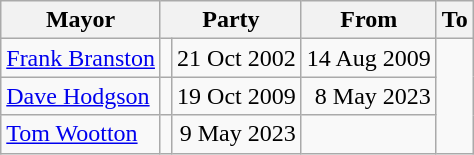<table class=wikitable>
<tr>
<th>Mayor</th>
<th colspan=2>Party</th>
<th>From</th>
<th>To</th>
</tr>
<tr>
<td><a href='#'>Frank Branston</a></td>
<td></td>
<td align=right>21 Oct 2002</td>
<td align=right>14 Aug 2009</td>
</tr>
<tr>
<td><a href='#'>Dave Hodgson</a></td>
<td></td>
<td align=right>19 Oct 2009</td>
<td align=right>8 May 2023</td>
</tr>
<tr>
<td><a href='#'>Tom Wootton</a></td>
<td></td>
<td align=right>9 May 2023</td>
<td align=right></td>
</tr>
</table>
